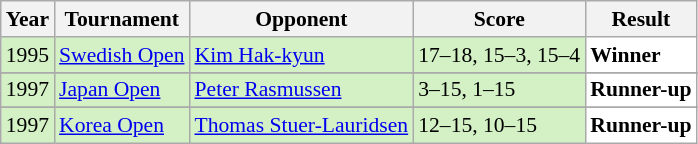<table class="sortable wikitable" style="font-size: 90%;">
<tr>
<th>Year</th>
<th>Tournament</th>
<th>Opponent</th>
<th>Score</th>
<th>Result</th>
</tr>
<tr style="background:#D4F1C5">
<td align="center">1995</td>
<td align="left"><a href='#'>Swedish Open</a></td>
<td align="left"> <a href='#'>Kim Hak-kyun</a></td>
<td align="left">17–18, 15–3, 15–4</td>
<td style="text-align:left; background:white"> <strong>Winner</strong></td>
</tr>
<tr>
</tr>
<tr style="background:#D4F1C5">
<td align="center">1997</td>
<td align="left"><a href='#'>Japan Open</a></td>
<td align="left"> <a href='#'>Peter Rasmussen</a></td>
<td align="left">3–15, 1–15</td>
<td style="text-align:left; background:white"> <strong>Runner-up</strong></td>
</tr>
<tr>
</tr>
<tr style="background:#D4F1C5">
<td align="center">1997</td>
<td align="left"><a href='#'>Korea Open</a></td>
<td align="left"> <a href='#'>Thomas Stuer-Lauridsen</a></td>
<td align="left">12–15, 10–15</td>
<td style="text-align:left; background:white"> <strong>Runner-up</strong></td>
</tr>
</table>
